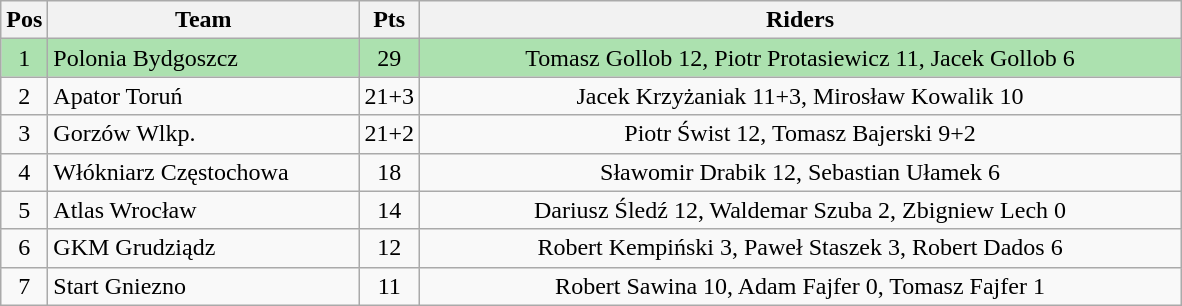<table class="wikitable" style="font-size: 100%">
<tr>
<th width=20>Pos</th>
<th width=200>Team</th>
<th width=20>Pts</th>
<th width=500>Riders</th>
</tr>
<tr align=center style="background:#ACE1AF;">
<td>1</td>
<td align="left">Polonia Bydgoszcz</td>
<td>29</td>
<td>Tomasz Gollob 12, Piotr Protasiewicz 11, Jacek Gollob 6</td>
</tr>
<tr align=center>
<td>2</td>
<td align="left">Apator Toruń</td>
<td>21+3</td>
<td>Jacek Krzyżaniak 11+3, Mirosław Kowalik 10</td>
</tr>
<tr align=center>
<td>3</td>
<td align="left">Gorzów Wlkp.</td>
<td>21+2</td>
<td>Piotr Świst 12, Tomasz Bajerski 9+2</td>
</tr>
<tr align=center>
<td>4</td>
<td align="left">Włókniarz Częstochowa</td>
<td>18</td>
<td>Sławomir Drabik 12, Sebastian Ułamek 6</td>
</tr>
<tr align=center>
<td>5</td>
<td align="left">Atlas Wrocław</td>
<td>14</td>
<td>Dariusz Śledź 12, Waldemar Szuba 2, Zbigniew Lech 0</td>
</tr>
<tr align=center>
<td>6</td>
<td align="left">GKM Grudziądz</td>
<td>12</td>
<td>Robert Kempiński 3, Paweł Staszek 3, Robert Dados 6</td>
</tr>
<tr align=center>
<td>7</td>
<td align="left">Start Gniezno</td>
<td>11</td>
<td>Robert Sawina 10, Adam Fajfer 0, Tomasz Fajfer 1</td>
</tr>
</table>
